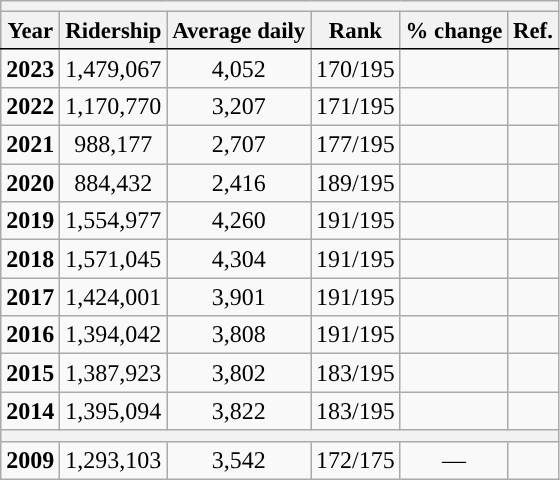<table class="wikitable sortable" style="text-align:right;">
<tr>
<th colspan="6" style="background-color:#"></th>
</tr>
<tr style="font-size:95%; text-align:center">
<th style="border-bottom:1px solid black">Year</th>
<th style="border-bottom:1px solid black">Ridership</th>
<th style="border-bottom:1px solid black">Average daily</th>
<th style="border-bottom:1px solid black">Rank</th>
<th style="border-bottom:1px solid black">% change</th>
<th style="border-bottom:1px solid black">Ref.</th>
</tr>
<tr style="text-align:center;">
<td><strong>2023</strong></td>
<td>1,479,067</td>
<td>4,052</td>
<td>170/195</td>
<td></td>
<td></td>
</tr>
<tr style="text-align:center;">
<td><strong>2022</strong></td>
<td>1,170,770</td>
<td>3,207</td>
<td>171/195</td>
<td></td>
<td></td>
</tr>
<tr style="text-align:center;">
<td><strong>2021</strong></td>
<td>988,177</td>
<td>2,707</td>
<td>177/195</td>
<td></td>
<td></td>
</tr>
<tr style="text-align:center;">
<td><strong>2020</strong></td>
<td>884,432</td>
<td>2,416</td>
<td>189/195</td>
<td></td>
<td></td>
</tr>
<tr style="text-align:center;">
<td><strong>2019</strong></td>
<td>1,554,977</td>
<td>4,260</td>
<td>191/195</td>
<td></td>
<td></td>
</tr>
<tr style="text-align:center;">
<td><strong>2018</strong></td>
<td>1,571,045</td>
<td>4,304</td>
<td>191/195</td>
<td></td>
<td></td>
</tr>
<tr style="text-align:center;">
<td><strong>2017</strong></td>
<td>1,424,001</td>
<td>3,901</td>
<td>191/195</td>
<td></td>
<td></td>
</tr>
<tr style="text-align:center;">
<td><strong>2016</strong></td>
<td>1,394,042</td>
<td>3,808</td>
<td>191/195</td>
<td></td>
<td></td>
</tr>
<tr style="text-align:center;">
<td><strong>2015</strong></td>
<td>1,387,923</td>
<td>3,802</td>
<td>183/195</td>
<td></td>
<td></td>
</tr>
<tr style="text-align:center;">
<td><strong>2014</strong></td>
<td>1,395,094</td>
<td>3,822</td>
<td>183/195</td>
<td></td>
<td></td>
</tr>
<tr>
<th colspan="6" style="background-color:#"></th>
</tr>
<tr style="text-align:center;">
<td><strong>2009</strong></td>
<td>1,293,103</td>
<td>3,542</td>
<td>172/175</td>
<td>—</td>
<td></td>
</tr>
</table>
